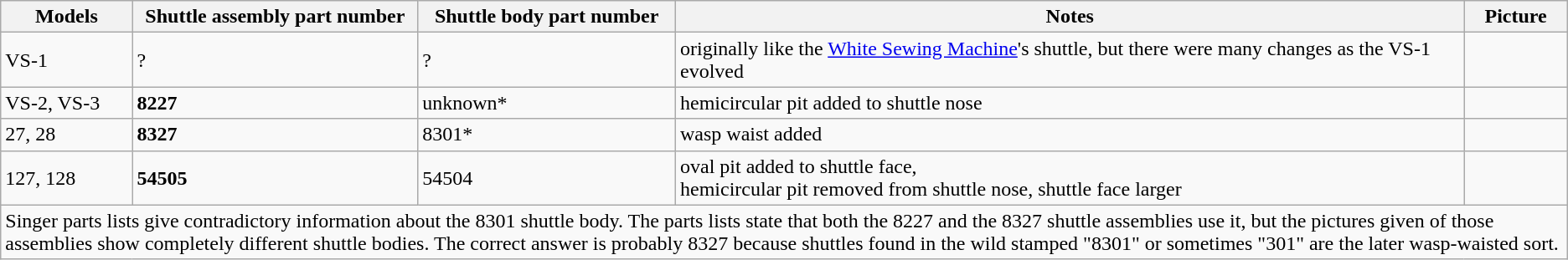<table border="1" class="wikitable" align="center">
<tr>
<th>Models</th>
<th>Shuttle assembly part number</th>
<th>Shuttle body part number</th>
<th>Notes</th>
<th>Picture</th>
</tr>
<tr>
<td>VS-1</td>
<td>?</td>
<td>?</td>
<td>originally like the <a href='#'>White Sewing Machine</a>'s shuttle, but there were many changes as the VS-1 evolved</td>
<td></td>
</tr>
<tr>
<td>VS-2, VS-3</td>
<td><strong>8227</strong></td>
<td>unknown*</td>
<td>hemicircular pit added to shuttle nose</td>
<td></td>
</tr>
<tr>
<td>27, 28</td>
<td><strong>8327</strong></td>
<td>8301*</td>
<td>wasp waist added</td>
<td></td>
</tr>
<tr>
<td>127, 128</td>
<td><strong>54505</strong></td>
<td>54504</td>
<td>oval pit added to shuttle face,<br>hemicircular pit removed from shuttle nose,
shuttle face larger</td>
<td></td>
</tr>
<tr>
<td colspan="5"> Singer parts lists give contradictory information about the 8301 shuttle body.  The parts lists state that both the 8227 and the 8327 shuttle assemblies use it, but the pictures given of those assemblies show completely different shuttle bodies.  The correct answer is probably 8327 because shuttles found in the wild stamped "8301" or sometimes "301" are the later wasp-waisted sort.</td>
</tr>
</table>
